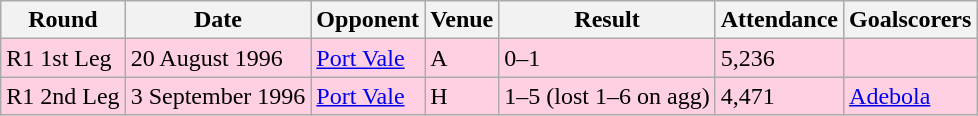<table class="wikitable">
<tr>
<th>Round</th>
<th>Date</th>
<th>Opponent</th>
<th>Venue</th>
<th>Result</th>
<th>Attendance</th>
<th>Goalscorers</th>
</tr>
<tr style="background-color: #ffd0e3;">
<td>R1 1st Leg</td>
<td>20 August 1996</td>
<td><a href='#'>Port Vale</a></td>
<td>A</td>
<td>0–1</td>
<td>5,236</td>
<td></td>
</tr>
<tr style="background-color: #ffd0e3;">
<td>R1 2nd Leg</td>
<td>3 September 1996</td>
<td><a href='#'>Port Vale</a></td>
<td>H</td>
<td>1–5 (lost 1–6 on agg)</td>
<td>4,471</td>
<td><a href='#'>Adebola</a></td>
</tr>
</table>
